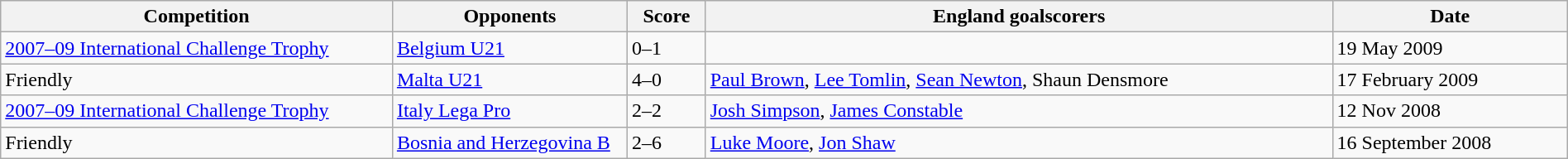<table class="wikitable" style="width:100%;">
<tr>
<th width=25%>Competition</th>
<th width=15%>Opponents</th>
<th width=5%>Score</th>
<th width=40%>England goalscorers</th>
<th width=15%>Date</th>
</tr>
<tr>
<td><a href='#'>2007–09 International Challenge Trophy</a></td>
<td><a href='#'>Belgium U21</a></td>
<td>0–1</td>
<td></td>
<td>19 May 2009</td>
</tr>
<tr>
<td>Friendly</td>
<td><a href='#'>Malta U21</a></td>
<td>4–0</td>
<td><a href='#'>Paul Brown</a>, <a href='#'>Lee Tomlin</a>, <a href='#'>Sean Newton</a>, Shaun Densmore</td>
<td>17 February 2009</td>
</tr>
<tr>
<td><a href='#'>2007–09 International Challenge Trophy</a></td>
<td><a href='#'>Italy Lega Pro</a></td>
<td>2–2</td>
<td><a href='#'>Josh Simpson</a>, <a href='#'>James Constable</a></td>
<td>12 Nov 2008</td>
</tr>
<tr>
<td>Friendly</td>
<td><a href='#'>Bosnia and Herzegovina B</a></td>
<td>2–6</td>
<td><a href='#'>Luke Moore</a>, <a href='#'>Jon Shaw</a></td>
<td>16 September 2008</td>
</tr>
</table>
